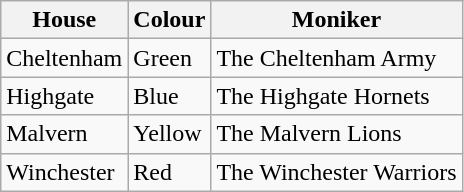<table class="wikitable sortable">
<tr>
<th>House</th>
<th>Colour</th>
<th>Moniker</th>
</tr>
<tr>
<td><span>Cheltenham</span></td>
<td>Green</td>
<td>The Cheltenham Army</td>
</tr>
<tr>
<td><span>Highgate</span></td>
<td>Blue</td>
<td>The Highgate Hornets</td>
</tr>
<tr>
<td><span>Malvern</span></td>
<td>Yellow</td>
<td>The Malvern Lions</td>
</tr>
<tr />
<td><span>Winchester</span></td>
<td>Red</td>
<td>The Winchester Warriors</td>
</tr>
</table>
